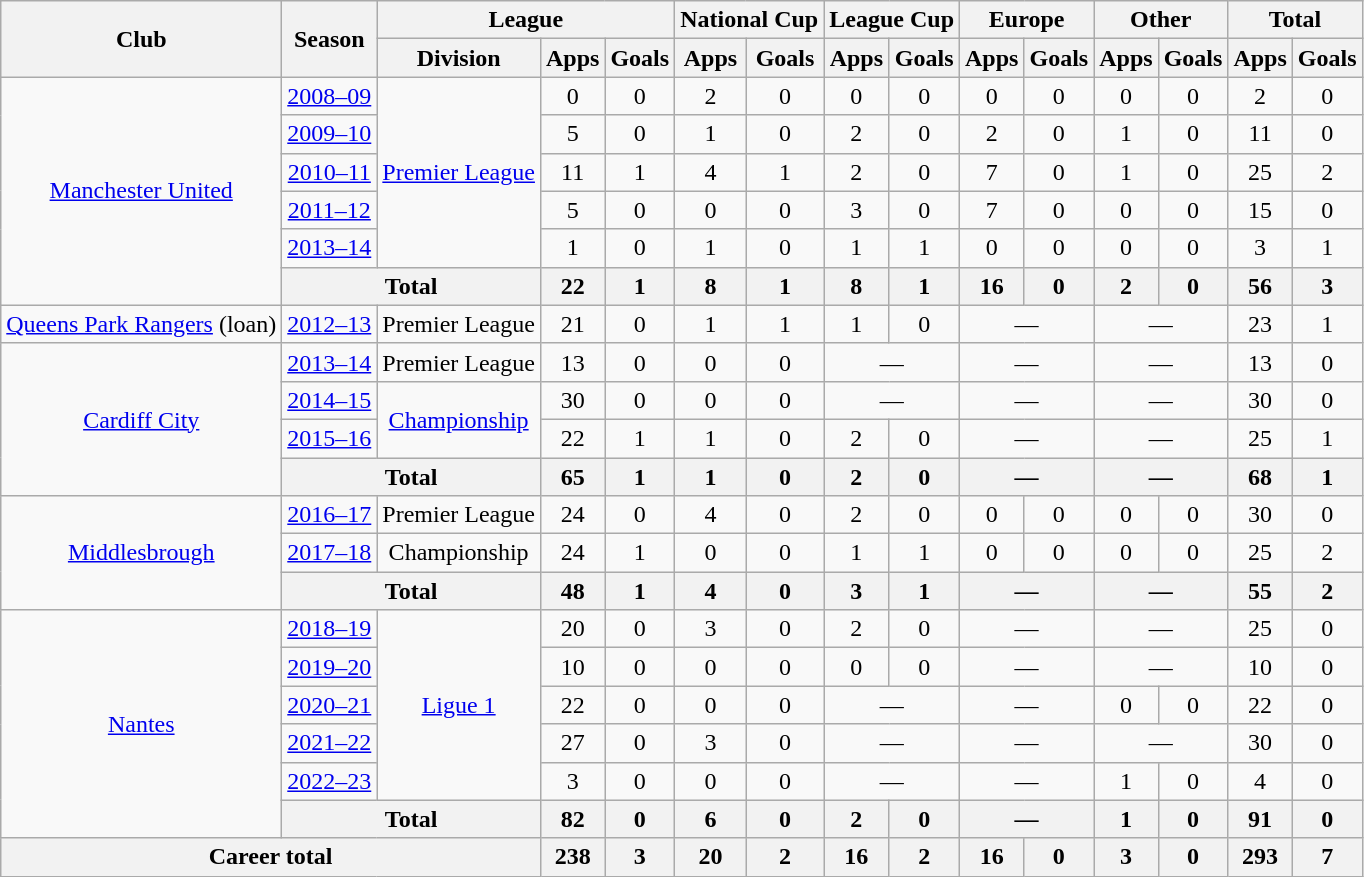<table class="wikitable" style="text-align:center">
<tr>
<th rowspan="2">Club</th>
<th rowspan="2">Season</th>
<th colspan="3">League</th>
<th colspan="2">National Cup</th>
<th colspan="2">League Cup</th>
<th colspan="2">Europe</th>
<th colspan="2">Other</th>
<th colspan="2">Total</th>
</tr>
<tr>
<th>Division</th>
<th>Apps</th>
<th>Goals</th>
<th>Apps</th>
<th>Goals</th>
<th>Apps</th>
<th>Goals</th>
<th>Apps</th>
<th>Goals</th>
<th>Apps</th>
<th>Goals</th>
<th>Apps</th>
<th>Goals</th>
</tr>
<tr>
<td rowspan="6"><a href='#'>Manchester United</a></td>
<td><a href='#'>2008–09</a></td>
<td rowspan="5"><a href='#'>Premier League</a></td>
<td>0</td>
<td>0</td>
<td>2</td>
<td>0</td>
<td>0</td>
<td>0</td>
<td>0</td>
<td>0</td>
<td>0</td>
<td>0</td>
<td>2</td>
<td>0</td>
</tr>
<tr>
<td><a href='#'>2009–10</a></td>
<td>5</td>
<td>0</td>
<td>1</td>
<td>0</td>
<td>2</td>
<td>0</td>
<td>2</td>
<td>0</td>
<td>1</td>
<td>0</td>
<td>11</td>
<td>0</td>
</tr>
<tr>
<td><a href='#'>2010–11</a></td>
<td>11</td>
<td>1</td>
<td>4</td>
<td>1</td>
<td>2</td>
<td>0</td>
<td>7</td>
<td>0</td>
<td>1</td>
<td>0</td>
<td>25</td>
<td>2</td>
</tr>
<tr>
<td><a href='#'>2011–12</a></td>
<td>5</td>
<td>0</td>
<td>0</td>
<td>0</td>
<td>3</td>
<td>0</td>
<td>7</td>
<td>0</td>
<td>0</td>
<td>0</td>
<td>15</td>
<td>0</td>
</tr>
<tr>
<td><a href='#'>2013–14</a></td>
<td>1</td>
<td>0</td>
<td>1</td>
<td>0</td>
<td>1</td>
<td>1</td>
<td>0</td>
<td>0</td>
<td>0</td>
<td>0</td>
<td>3</td>
<td>1</td>
</tr>
<tr>
<th colspan="2">Total</th>
<th>22</th>
<th>1</th>
<th>8</th>
<th>1</th>
<th>8</th>
<th>1</th>
<th>16</th>
<th>0</th>
<th>2</th>
<th>0</th>
<th>56</th>
<th>3</th>
</tr>
<tr>
<td><a href='#'>Queens Park Rangers</a> (loan)</td>
<td><a href='#'>2012–13</a></td>
<td>Premier League</td>
<td>21</td>
<td>0</td>
<td>1</td>
<td>1</td>
<td>1</td>
<td>0</td>
<td colspan="2">—</td>
<td colspan="2">—</td>
<td>23</td>
<td>1</td>
</tr>
<tr>
<td rowspan="4"><a href='#'>Cardiff City</a></td>
<td><a href='#'>2013–14</a></td>
<td>Premier League</td>
<td>13</td>
<td>0</td>
<td>0</td>
<td>0</td>
<td colspan="2">—</td>
<td colspan="2">—</td>
<td colspan="2">—</td>
<td>13</td>
<td>0</td>
</tr>
<tr>
<td><a href='#'>2014–15</a></td>
<td rowspan="2"><a href='#'>Championship</a></td>
<td>30</td>
<td>0</td>
<td>0</td>
<td>0</td>
<td colspan="2">—</td>
<td colspan="2">—</td>
<td colspan="2">—</td>
<td>30</td>
<td>0</td>
</tr>
<tr>
<td><a href='#'>2015–16</a></td>
<td>22</td>
<td>1</td>
<td>1</td>
<td>0</td>
<td>2</td>
<td>0</td>
<td colspan="2">—</td>
<td colspan="2">—</td>
<td>25</td>
<td>1</td>
</tr>
<tr>
<th colspan="2">Total</th>
<th>65</th>
<th>1</th>
<th>1</th>
<th>0</th>
<th>2</th>
<th>0</th>
<th colspan="2">—</th>
<th colspan="2">—</th>
<th>68</th>
<th>1</th>
</tr>
<tr>
<td rowspan="3"><a href='#'>Middlesbrough</a></td>
<td><a href='#'>2016–17</a></td>
<td>Premier League</td>
<td>24</td>
<td>0</td>
<td>4</td>
<td>0</td>
<td>2</td>
<td>0</td>
<td>0</td>
<td>0</td>
<td>0</td>
<td>0</td>
<td>30</td>
<td>0</td>
</tr>
<tr>
<td><a href='#'>2017–18</a></td>
<td>Championship</td>
<td>24</td>
<td>1</td>
<td>0</td>
<td>0</td>
<td>1</td>
<td>1</td>
<td>0</td>
<td>0</td>
<td>0</td>
<td>0</td>
<td>25</td>
<td>2</td>
</tr>
<tr>
<th colspan="2">Total</th>
<th>48</th>
<th>1</th>
<th>4</th>
<th>0</th>
<th>3</th>
<th>1</th>
<th colspan="2">—</th>
<th colspan="2">—</th>
<th>55</th>
<th>2</th>
</tr>
<tr>
<td rowspan="6"><a href='#'>Nantes</a></td>
<td><a href='#'>2018–19</a></td>
<td rowspan="5"><a href='#'>Ligue 1</a></td>
<td>20</td>
<td>0</td>
<td>3</td>
<td>0</td>
<td>2</td>
<td>0</td>
<td colspan="2">—</td>
<td colspan="2">—</td>
<td>25</td>
<td>0</td>
</tr>
<tr>
<td><a href='#'>2019–20</a></td>
<td>10</td>
<td>0</td>
<td>0</td>
<td>0</td>
<td>0</td>
<td>0</td>
<td colspan="2">—</td>
<td colspan="2">—</td>
<td>10</td>
<td>0</td>
</tr>
<tr>
<td><a href='#'>2020–21</a></td>
<td>22</td>
<td>0</td>
<td>0</td>
<td>0</td>
<td colspan="2">—</td>
<td colspan="2">—</td>
<td>0</td>
<td>0</td>
<td>22</td>
<td>0</td>
</tr>
<tr>
<td><a href='#'>2021–22</a></td>
<td>27</td>
<td>0</td>
<td>3</td>
<td>0</td>
<td colspan="2">—</td>
<td colspan="2">—</td>
<td colspan="2">—</td>
<td>30</td>
<td>0</td>
</tr>
<tr>
<td><a href='#'>2022–23</a></td>
<td>3</td>
<td>0</td>
<td>0</td>
<td>0</td>
<td colspan="2">—</td>
<td colspan="2">—</td>
<td>1</td>
<td>0</td>
<td>4</td>
<td>0</td>
</tr>
<tr>
<th colspan="2">Total</th>
<th>82</th>
<th>0</th>
<th>6</th>
<th>0</th>
<th>2</th>
<th>0</th>
<th colspan="2">—</th>
<th>1</th>
<th>0</th>
<th>91</th>
<th>0</th>
</tr>
<tr>
<th colspan="3">Career total</th>
<th>238</th>
<th>3</th>
<th>20</th>
<th>2</th>
<th>16</th>
<th>2</th>
<th>16</th>
<th>0</th>
<th>3</th>
<th>0</th>
<th>293</th>
<th>7</th>
</tr>
</table>
